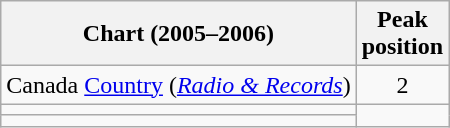<table class="wikitable sortable">
<tr>
<th align="left">Chart (2005–2006)</th>
<th align="center">Peak<br>position</th>
</tr>
<tr>
<td align="left">Canada <a href='#'>Country</a> (<em><a href='#'>Radio & Records</a></em>)</td>
<td align="center">2</td>
</tr>
<tr>
<td></td>
</tr>
<tr>
<td></td>
</tr>
</table>
